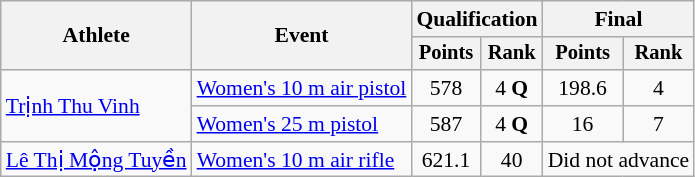<table class="wikitable" style="font-size:90%">
<tr>
<th rowspan="2">Athlete</th>
<th rowspan="2">Event</th>
<th colspan=2>Qualification</th>
<th colspan=2>Final</th>
</tr>
<tr style="font-size:95%">
<th>Points</th>
<th>Rank</th>
<th>Points</th>
<th>Rank</th>
</tr>
<tr align=center>
<td rowspan="2" align="left"><a href='#'>Trịnh Thu Vinh</a></td>
<td align=left><a href='#'>Women's 10 m air pistol</a></td>
<td>578</td>
<td>4 <strong>Q</strong></td>
<td>198.6</td>
<td>4</td>
</tr>
<tr align=center>
<td align=left><a href='#'>Women's 25 m pistol</a></td>
<td>587</td>
<td>4 <strong>Q</strong></td>
<td>16</td>
<td>7</td>
</tr>
<tr align=center>
<td align=left><a href='#'>Lê Thị Mộng Tuyền</a></td>
<td align=left><a href='#'>Women's 10 m air rifle</a></td>
<td>621.1</td>
<td>40</td>
<td colspan=2>Did not advance</td>
</tr>
</table>
